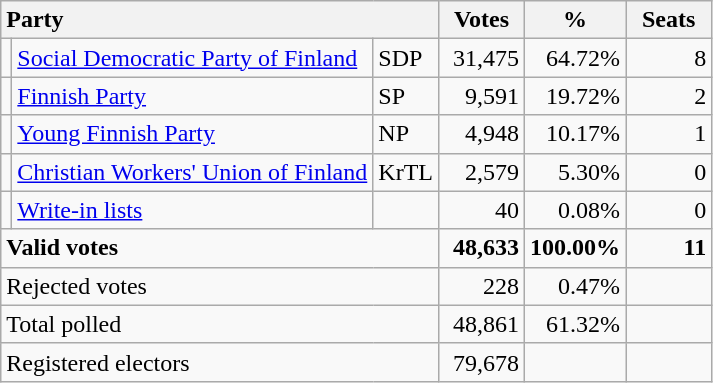<table class="wikitable" border="1" style="text-align:right;">
<tr>
<th style="text-align:left;" colspan=3>Party</th>
<th align=center width="50">Votes</th>
<th align=center width="50">%</th>
<th align=center width="50">Seats</th>
</tr>
<tr>
<td></td>
<td align=left style="white-space: nowrap;"><a href='#'>Social Democratic Party of Finland</a></td>
<td align=left>SDP</td>
<td>31,475</td>
<td>64.72%</td>
<td>8</td>
</tr>
<tr>
<td></td>
<td align=left><a href='#'>Finnish Party</a></td>
<td align=left>SP</td>
<td>9,591</td>
<td>19.72%</td>
<td>2</td>
</tr>
<tr>
<td></td>
<td align=left><a href='#'>Young Finnish Party</a></td>
<td align=left>NP</td>
<td>4,948</td>
<td>10.17%</td>
<td>1</td>
</tr>
<tr>
<td></td>
<td align=left><a href='#'>Christian Workers' Union of Finland</a></td>
<td align=left>KrTL</td>
<td>2,579</td>
<td>5.30%</td>
<td>0</td>
</tr>
<tr>
<td></td>
<td align=left><a href='#'>Write-in lists</a></td>
<td align=left></td>
<td>40</td>
<td>0.08%</td>
<td>0</td>
</tr>
<tr style="font-weight:bold">
<td align=left colspan=3>Valid votes</td>
<td>48,633</td>
<td>100.00%</td>
<td>11</td>
</tr>
<tr>
<td align=left colspan=3>Rejected votes</td>
<td>228</td>
<td>0.47%</td>
<td></td>
</tr>
<tr>
<td align=left colspan=3>Total polled</td>
<td>48,861</td>
<td>61.32%</td>
<td></td>
</tr>
<tr>
<td align=left colspan=3>Registered electors</td>
<td>79,678</td>
<td></td>
<td></td>
</tr>
</table>
